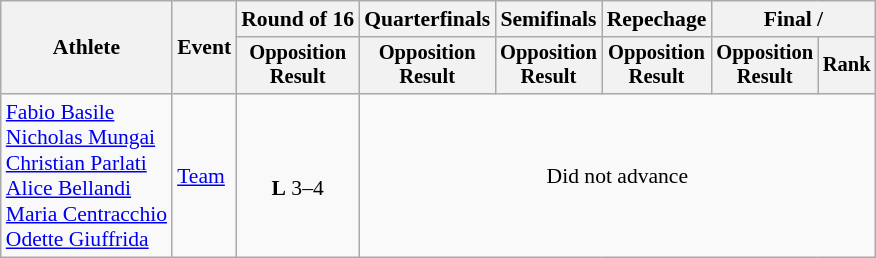<table class="wikitable" style="font-size:90%">
<tr>
<th rowspan="2">Athlete</th>
<th rowspan="2">Event</th>
<th>Round of 16</th>
<th>Quarterfinals</th>
<th>Semifinals</th>
<th>Repechage</th>
<th colspan=2>Final / </th>
</tr>
<tr style="font-size:95%">
<th>Opposition<br>Result</th>
<th>Opposition<br>Result</th>
<th>Opposition<br>Result</th>
<th>Opposition<br>Result</th>
<th>Opposition<br>Result</th>
<th>Rank</th>
</tr>
<tr align=center>
<td align=left><a href='#'>Fabio Basile</a><br><a href='#'>Nicholas Mungai</a><br><a href='#'>Christian Parlati</a><br><a href='#'>Alice Bellandi</a><br><a href='#'>Maria Centracchio</a><br><a href='#'>Odette Giuffrida</a></td>
<td align=left><a href='#'>Team</a></td>
<td><br><strong>L</strong> 3–4</td>
<td colspan=5>Did not advance</td>
</tr>
</table>
